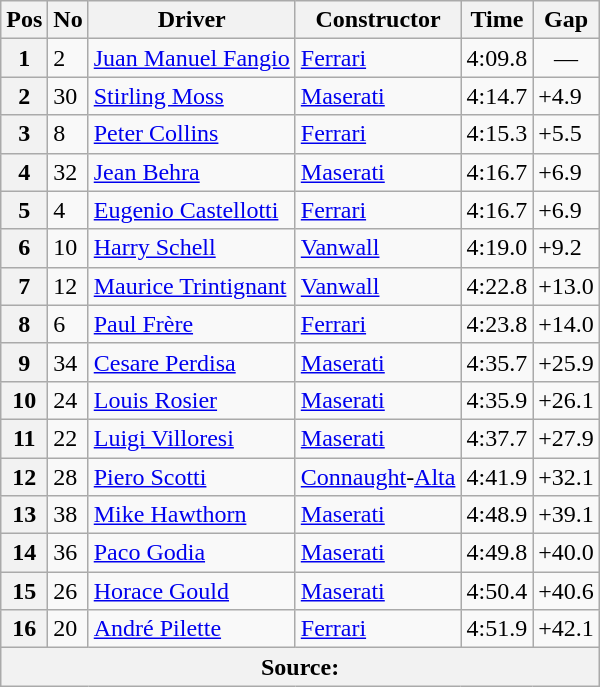<table class="wikitable sortable">
<tr>
<th>Pos</th>
<th>No</th>
<th>Driver</th>
<th>Constructor</th>
<th>Time</th>
<th>Gap</th>
</tr>
<tr>
<th>1</th>
<td>2</td>
<td> <a href='#'>Juan Manuel Fangio</a></td>
<td><a href='#'>Ferrari</a></td>
<td>4:09.8</td>
<td align="center">—</td>
</tr>
<tr>
<th>2</th>
<td>30</td>
<td> <a href='#'>Stirling Moss</a></td>
<td><a href='#'>Maserati</a></td>
<td>4:14.7</td>
<td>+4.9</td>
</tr>
<tr>
<th>3</th>
<td>8</td>
<td> <a href='#'>Peter Collins</a></td>
<td><a href='#'>Ferrari</a></td>
<td>4:15.3</td>
<td>+5.5</td>
</tr>
<tr>
<th>4</th>
<td>32</td>
<td> <a href='#'>Jean Behra</a></td>
<td><a href='#'>Maserati</a></td>
<td>4:16.7</td>
<td>+6.9</td>
</tr>
<tr>
<th>5</th>
<td>4</td>
<td> <a href='#'>Eugenio Castellotti</a></td>
<td><a href='#'>Ferrari</a></td>
<td>4:16.7</td>
<td>+6.9</td>
</tr>
<tr>
<th>6</th>
<td>10</td>
<td> <a href='#'>Harry Schell</a></td>
<td><a href='#'>Vanwall</a></td>
<td>4:19.0</td>
<td>+9.2</td>
</tr>
<tr>
<th>7</th>
<td>12</td>
<td> <a href='#'>Maurice Trintignant</a></td>
<td><a href='#'>Vanwall</a></td>
<td>4:22.8</td>
<td>+13.0</td>
</tr>
<tr>
<th>8</th>
<td>6</td>
<td> <a href='#'>Paul Frère</a></td>
<td><a href='#'>Ferrari</a></td>
<td>4:23.8</td>
<td>+14.0</td>
</tr>
<tr>
<th>9</th>
<td>34</td>
<td> <a href='#'>Cesare Perdisa</a></td>
<td><a href='#'>Maserati</a></td>
<td>4:35.7</td>
<td>+25.9</td>
</tr>
<tr>
<th>10</th>
<td>24</td>
<td> <a href='#'>Louis Rosier</a></td>
<td><a href='#'>Maserati</a></td>
<td>4:35.9</td>
<td>+26.1</td>
</tr>
<tr>
<th>11</th>
<td>22</td>
<td> <a href='#'>Luigi Villoresi</a></td>
<td><a href='#'>Maserati</a></td>
<td>4:37.7</td>
<td>+27.9</td>
</tr>
<tr>
<th>12</th>
<td>28</td>
<td> <a href='#'>Piero Scotti</a></td>
<td><a href='#'>Connaught</a>-<a href='#'>Alta</a></td>
<td>4:41.9</td>
<td>+32.1</td>
</tr>
<tr>
<th>13</th>
<td>38</td>
<td> <a href='#'>Mike Hawthorn</a></td>
<td><a href='#'>Maserati</a></td>
<td>4:48.9</td>
<td>+39.1</td>
</tr>
<tr>
<th>14</th>
<td>36</td>
<td> <a href='#'>Paco Godia</a></td>
<td><a href='#'>Maserati</a></td>
<td>4:49.8</td>
<td>+40.0</td>
</tr>
<tr>
<th>15</th>
<td>26</td>
<td> <a href='#'>Horace Gould</a></td>
<td><a href='#'>Maserati</a></td>
<td>4:50.4</td>
<td>+40.6</td>
</tr>
<tr>
<th>16</th>
<td>20</td>
<td> <a href='#'>André Pilette</a></td>
<td><a href='#'>Ferrari</a></td>
<td>4:51.9</td>
<td>+42.1</td>
</tr>
<tr>
<th colspan="6">Source:</th>
</tr>
</table>
